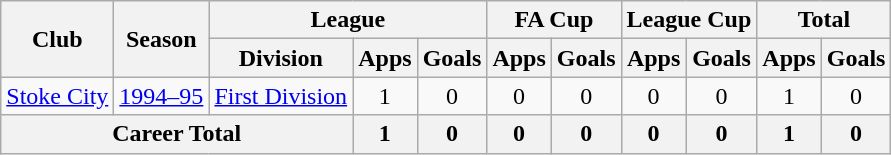<table class="wikitable" style="text-align: center;">
<tr>
<th rowspan="2">Club</th>
<th rowspan="2">Season</th>
<th colspan="3">League</th>
<th colspan="2">FA Cup</th>
<th colspan="2">League Cup</th>
<th colspan="2">Total</th>
</tr>
<tr>
<th>Division</th>
<th>Apps</th>
<th>Goals</th>
<th>Apps</th>
<th>Goals</th>
<th>Apps</th>
<th>Goals</th>
<th>Apps</th>
<th>Goals</th>
</tr>
<tr>
<td><a href='#'>Stoke City</a></td>
<td><a href='#'>1994–95</a></td>
<td><a href='#'>First Division</a></td>
<td>1</td>
<td>0</td>
<td>0</td>
<td>0</td>
<td>0</td>
<td>0</td>
<td>1</td>
<td>0</td>
</tr>
<tr>
<th colspan="3">Career Total</th>
<th>1</th>
<th>0</th>
<th>0</th>
<th>0</th>
<th>0</th>
<th>0</th>
<th>1</th>
<th>0</th>
</tr>
</table>
